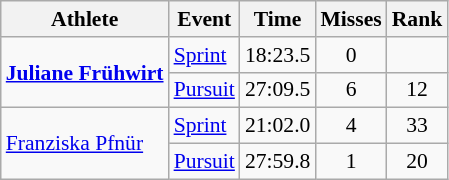<table class="wikitable" style="font-size:90%">
<tr>
<th>Athlete</th>
<th>Event</th>
<th>Time</th>
<th>Misses</th>
<th>Rank</th>
</tr>
<tr align=center>
<td align=left rowspan=2><strong><a href='#'>Juliane Frühwirt</a></strong></td>
<td align=left><a href='#'>Sprint</a></td>
<td>18:23.5</td>
<td>0</td>
<td></td>
</tr>
<tr align=center>
<td align=left><a href='#'>Pursuit</a></td>
<td>27:09.5</td>
<td>6</td>
<td>12</td>
</tr>
<tr align=center>
<td align=left rowspan=2><a href='#'>Franziska Pfnür</a></td>
<td align=left><a href='#'>Sprint</a></td>
<td>21:02.0</td>
<td>4</td>
<td>33</td>
</tr>
<tr align=center>
<td align=left><a href='#'>Pursuit</a></td>
<td>27:59.8</td>
<td>1</td>
<td>20</td>
</tr>
</table>
